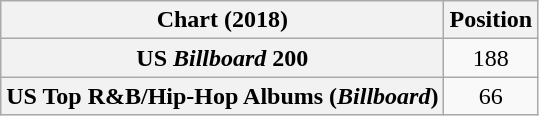<table class="wikitable sortable plainrowheaders" style="text-align:center">
<tr>
<th scope="col">Chart (2018)</th>
<th scope="col">Position</th>
</tr>
<tr>
<th scope="row">US <em>Billboard</em> 200</th>
<td>188</td>
</tr>
<tr>
<th scope="row">US Top R&B/Hip-Hop Albums (<em>Billboard</em>)</th>
<td>66</td>
</tr>
</table>
